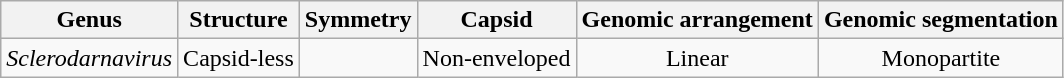<table class="wikitable sortable" style="text-align:center">
<tr>
<th>Genus</th>
<th>Structure</th>
<th>Symmetry</th>
<th>Capsid</th>
<th>Genomic arrangement</th>
<th>Genomic segmentation</th>
</tr>
<tr>
<td><em>Sclerodarnavirus</em></td>
<td>Capsid-less</td>
<td></td>
<td>Non-enveloped</td>
<td>Linear</td>
<td>Monopartite</td>
</tr>
</table>
